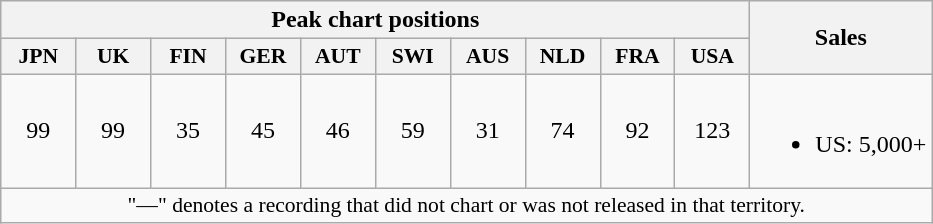<table class="wikitable plainrowheaders" style="text-align:center;">
<tr>
<th scope="col" colspan="10">Peak chart positions</th>
<th scope="col" rowspan="2">Sales</th>
</tr>
<tr>
<th scope="col" style="width:3em;font-size:90%;">JPN<br></th>
<th scope="col" style="width:3em;font-size:90%;">UK<br></th>
<th scope="col" style="width:3em;font-size:90%;">FIN<br></th>
<th scope="col" style="width:3em;font-size:90%;">GER<br></th>
<th scope="col" style="width:3em;font-size:90%;">AUT<br></th>
<th scope="col" style="width:3em;font-size:90%;">SWI<br></th>
<th scope="col" style="width:3em;font-size:90%;">AUS<br></th>
<th scope="col" style="width:3em;font-size:90%;">NLD<br></th>
<th scope="col" style="width:3em;font-size:90%;">FRA<br></th>
<th scope="col" style="width:3em;font-size:90%;">USA<br></th>
</tr>
<tr>
<td>99</td>
<td>99</td>
<td>35</td>
<td>45</td>
<td>46</td>
<td>59</td>
<td>31</td>
<td>74</td>
<td>92</td>
<td>123</td>
<td><br><ul><li>US: 5,000+</li></ul></td>
</tr>
<tr>
<td colspan="15" style="font-size:90%">"—" denotes a recording that did not chart or was not released in that territory.</td>
</tr>
</table>
